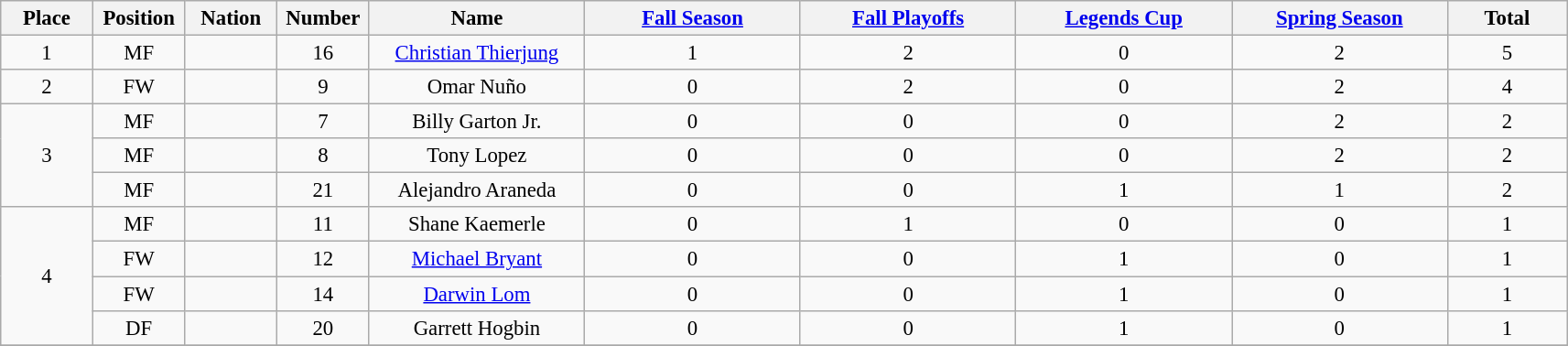<table class="wikitable" style="font-size: 95%; text-align: center;">
<tr>
<th width=60>Place</th>
<th width=60>Position</th>
<th width=60>Nation</th>
<th width=60>Number</th>
<th width=150>Name</th>
<th width=150><a href='#'>Fall Season</a></th>
<th width=150><a href='#'>Fall Playoffs</a></th>
<th width=150><a href='#'>Legends Cup</a></th>
<th width=150><a href='#'>Spring Season</a></th>
<th width=80><strong>Total</strong></th>
</tr>
<tr>
<td>1</td>
<td>MF</td>
<td></td>
<td>16</td>
<td><a href='#'>Christian Thierjung</a></td>
<td>1</td>
<td>2</td>
<td>0</td>
<td>2</td>
<td>5</td>
</tr>
<tr>
<td>2</td>
<td>FW</td>
<td></td>
<td>9</td>
<td>Omar Nuño</td>
<td>0</td>
<td>2</td>
<td>0</td>
<td>2</td>
<td>4</td>
</tr>
<tr>
<td rowspan="3">3</td>
<td>MF</td>
<td></td>
<td>7</td>
<td>Billy Garton Jr.</td>
<td>0</td>
<td>0</td>
<td>0</td>
<td>2</td>
<td>2</td>
</tr>
<tr>
<td>MF</td>
<td></td>
<td>8</td>
<td>Tony Lopez</td>
<td>0</td>
<td>0</td>
<td>0</td>
<td>2</td>
<td>2</td>
</tr>
<tr>
<td>MF</td>
<td></td>
<td>21</td>
<td>Alejandro Araneda</td>
<td>0</td>
<td>0</td>
<td>1</td>
<td>1</td>
<td>2</td>
</tr>
<tr>
<td rowspan="4">4</td>
<td>MF</td>
<td></td>
<td>11</td>
<td>Shane Kaemerle</td>
<td>0</td>
<td>1</td>
<td>0</td>
<td>0</td>
<td>1</td>
</tr>
<tr>
<td>FW</td>
<td></td>
<td>12</td>
<td><a href='#'>Michael Bryant</a></td>
<td>0</td>
<td>0</td>
<td>1</td>
<td>0</td>
<td>1</td>
</tr>
<tr>
<td>FW</td>
<td></td>
<td>14</td>
<td><a href='#'>Darwin Lom</a></td>
<td>0</td>
<td>0</td>
<td>1</td>
<td>0</td>
<td>1</td>
</tr>
<tr>
<td>DF</td>
<td></td>
<td>20</td>
<td>Garrett Hogbin</td>
<td>0</td>
<td>0</td>
<td>1</td>
<td>0</td>
<td>1</td>
</tr>
<tr>
</tr>
</table>
